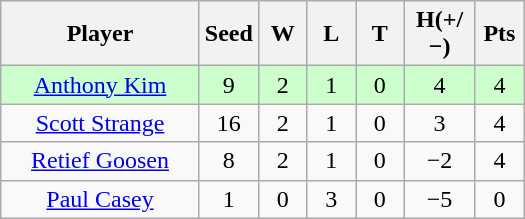<table class="wikitable" style="text-align: center;">
<tr>
<th width=125>Player</th>
<th width=25>Seed</th>
<th width=25>W</th>
<th width=25>L</th>
<th width=25>T</th>
<th width=40>H(+/−)</th>
<th width=25>Pts</th>
</tr>
<tr style="background:#ccffcc;">
<td><a href='#'>Anthony Kim</a></td>
<td>9</td>
<td>2</td>
<td>1</td>
<td>0</td>
<td>4</td>
<td>4</td>
</tr>
<tr>
<td><a href='#'>Scott Strange</a></td>
<td>16</td>
<td>2</td>
<td>1</td>
<td>0</td>
<td>3</td>
<td>4</td>
</tr>
<tr>
<td><a href='#'>Retief Goosen</a></td>
<td>8</td>
<td>2</td>
<td>1</td>
<td>0</td>
<td>−2</td>
<td>4</td>
</tr>
<tr>
<td><a href='#'>Paul Casey</a></td>
<td>1</td>
<td>0</td>
<td>3</td>
<td>0</td>
<td>−5</td>
<td>0</td>
</tr>
</table>
